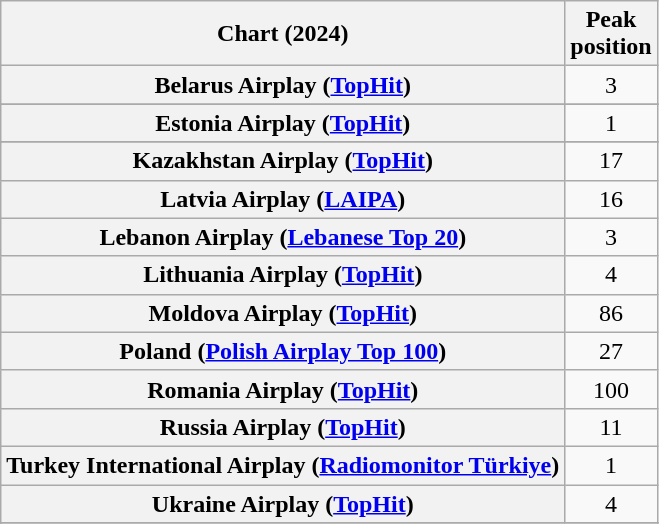<table class="wikitable sortable plainrowheaders" style="text-align:center">
<tr>
<th scope="col">Chart (2024)</th>
<th scope="col">Peak<br>position</th>
</tr>
<tr>
<th scope="row">Belarus Airplay (<a href='#'>TopHit</a>)</th>
<td>3</td>
</tr>
<tr>
</tr>
<tr>
</tr>
<tr>
</tr>
<tr>
</tr>
<tr>
<th scope="row">Estonia Airplay (<a href='#'>TopHit</a>)</th>
<td>1</td>
</tr>
<tr>
</tr>
<tr>
</tr>
<tr>
<th scope="row">Kazakhstan Airplay (<a href='#'>TopHit</a>)</th>
<td>17</td>
</tr>
<tr>
<th scope="row">Latvia Airplay (<a href='#'>LAIPA</a>)</th>
<td>16</td>
</tr>
<tr>
<th scope="row">Lebanon Airplay (<a href='#'>Lebanese Top 20</a>)</th>
<td>3</td>
</tr>
<tr>
<th scope="row">Lithuania Airplay (<a href='#'>TopHit</a>)</th>
<td>4</td>
</tr>
<tr>
<th scope="row">Moldova Airplay (<a href='#'>TopHit</a>)</th>
<td>86</td>
</tr>
<tr>
<th scope="row">Poland (<a href='#'>Polish Airplay Top 100</a>)</th>
<td>27</td>
</tr>
<tr>
<th scope="row">Romania Airplay (<a href='#'>TopHit</a>)</th>
<td>100</td>
</tr>
<tr>
<th scope="row">Russia Airplay (<a href='#'>TopHit</a>)</th>
<td>11</td>
</tr>
<tr>
<th scope="row">Turkey International Airplay (<a href='#'>Radiomonitor Türkiye</a>)</th>
<td>1</td>
</tr>
<tr>
<th scope="row">Ukraine Airplay (<a href='#'>TopHit</a>)</th>
<td>4</td>
</tr>
<tr>
</tr>
<tr>
</tr>
</table>
